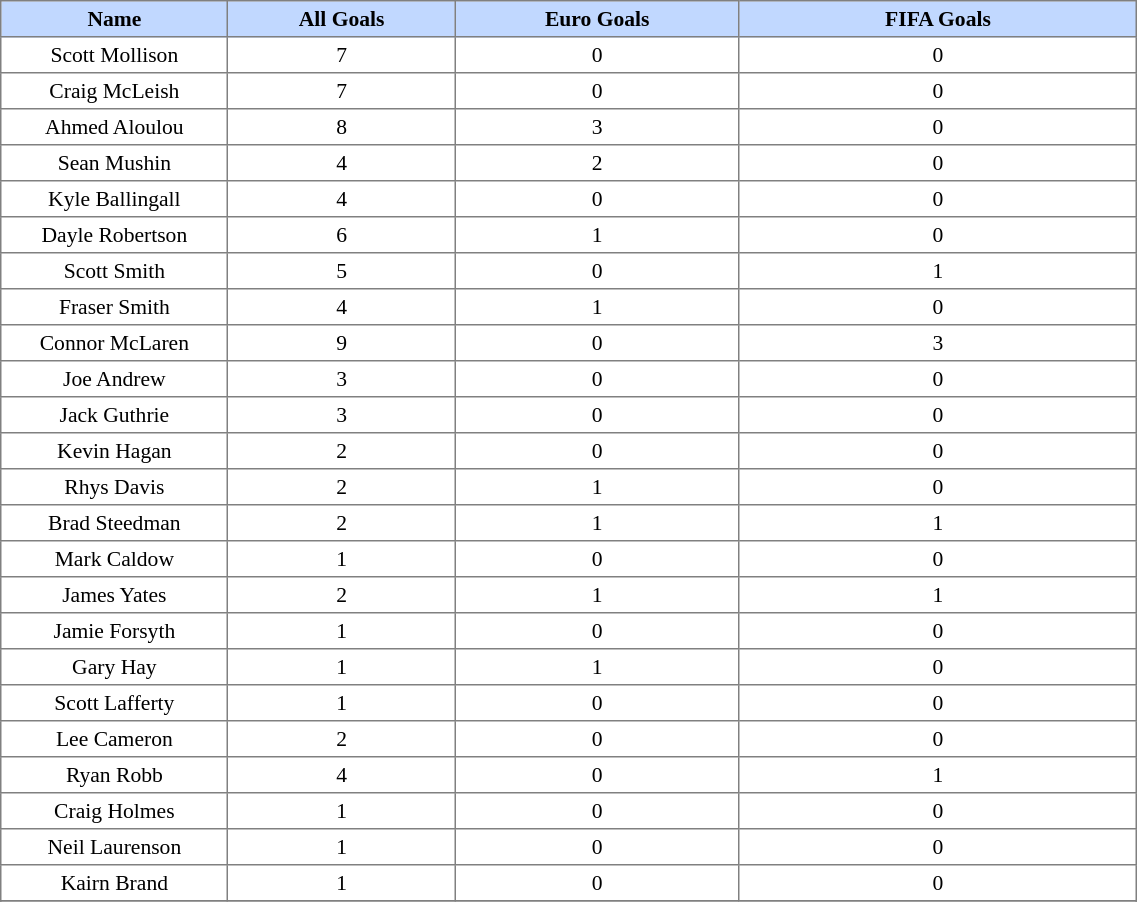<table border=1 style="border-collapse:collapse; font-size:90%;" cellpadding=3 cellspacing=0 width=60%>
<tr bgcolor=#C1D8FF>
<th width=20%>Name</th>
<th width=20%>All Goals</th>
<th width=25%>Euro Goals</th>
<th width+20%>FIFA Goals</th>
</tr>
<tr align=center>
<td>Scott Mollison</td>
<td>7</td>
<td>0</td>
<td>0</td>
</tr>
<tr align=center>
<td>Craig McLeish</td>
<td>7</td>
<td>0</td>
<td>0</td>
</tr>
<tr align=center>
<td>Ahmed Aloulou</td>
<td>8</td>
<td>3</td>
<td>0</td>
</tr>
<tr align=center>
<td>Sean Mushin</td>
<td>4</td>
<td>2</td>
<td>0</td>
</tr>
<tr align=center>
<td>Kyle Ballingall</td>
<td>4</td>
<td>0</td>
<td>0</td>
</tr>
<tr align=center>
<td>Dayle Robertson</td>
<td>6</td>
<td>1</td>
<td>0</td>
</tr>
<tr align=center>
<td>Scott Smith</td>
<td>5</td>
<td>0</td>
<td>1</td>
</tr>
<tr align=center>
<td>Fraser Smith</td>
<td>4</td>
<td>1</td>
<td>0</td>
</tr>
<tr align=center>
<td>Connor McLaren</td>
<td>9</td>
<td>0</td>
<td>3</td>
</tr>
<tr align=center>
<td>Joe Andrew</td>
<td>3</td>
<td>0</td>
<td>0</td>
</tr>
<tr align=center>
<td>Jack Guthrie</td>
<td>3</td>
<td>0</td>
<td>0</td>
</tr>
<tr align=center>
<td>Kevin Hagan</td>
<td>2</td>
<td>0</td>
<td>0</td>
</tr>
<tr align=center>
<td>Rhys Davis</td>
<td>2</td>
<td>1</td>
<td>0</td>
</tr>
<tr align=center>
<td>Brad Steedman</td>
<td>2</td>
<td>1</td>
<td>1</td>
</tr>
<tr align=center>
<td>Mark Caldow</td>
<td>1</td>
<td>0</td>
<td>0</td>
</tr>
<tr align=center>
<td>James Yates</td>
<td>2</td>
<td>1</td>
<td>1</td>
</tr>
<tr align=center>
<td>Jamie Forsyth</td>
<td>1</td>
<td>0</td>
<td>0</td>
</tr>
<tr align=center>
<td>Gary Hay</td>
<td>1</td>
<td>1</td>
<td>0</td>
</tr>
<tr align=center>
<td>Scott Lafferty</td>
<td>1</td>
<td>0</td>
<td>0</td>
</tr>
<tr align=center>
<td>Lee Cameron</td>
<td>2</td>
<td>0</td>
<td>0</td>
</tr>
<tr align=center>
<td>Ryan Robb</td>
<td>4</td>
<td>0</td>
<td>1</td>
</tr>
<tr align=center>
<td>Craig Holmes</td>
<td>1</td>
<td>0</td>
<td>0</td>
</tr>
<tr align=center>
<td>Neil Laurenson</td>
<td>1</td>
<td>0</td>
<td>0</td>
</tr>
<tr align=center>
<td>Kairn Brand</td>
<td>1</td>
<td>0</td>
<td>0</td>
</tr>
<tr align=center>
</tr>
<tr>
</tr>
</table>
